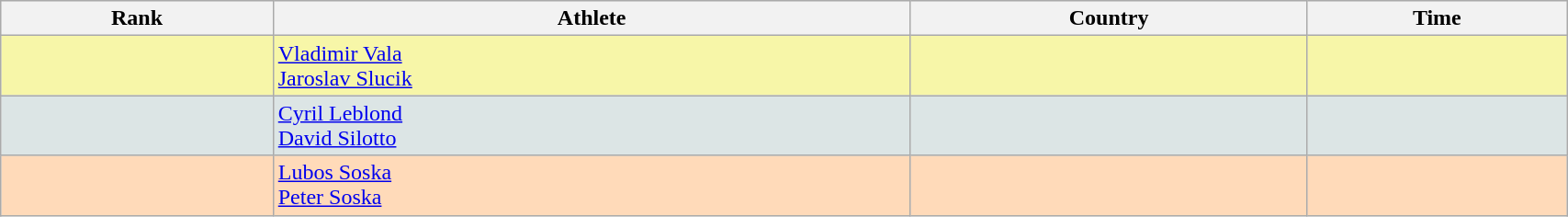<table class="wikitable" width=90% style="font-size:100%; text-align:left;">
<tr bgcolor="#EFEFEF">
<th>Rank</th>
<th>Athlete</th>
<th>Country</th>
<th>Time</th>
</tr>
<tr bgcolor="#F7F6A8">
<td align=center></td>
<td><a href='#'>Vladimir Vala</a><br><a href='#'>Jaroslav Slucik</a></td>
<td></td>
<td align="right"></td>
</tr>
<tr bgcolor="#DCE5E5">
<td align=center></td>
<td><a href='#'>Cyril Leblond</a><br><a href='#'>David Silotto</a></td>
<td></td>
<td align="right"></td>
</tr>
<tr bgcolor="#FFDAB9">
<td align=center></td>
<td><a href='#'>Lubos Soska</a><br><a href='#'>Peter Soska</a></td>
<td></td>
<td align="right"></td>
</tr>
</table>
